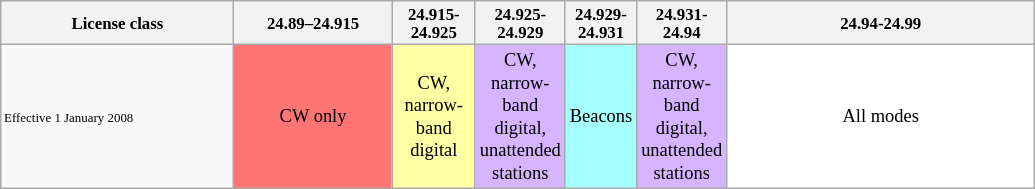<table class="wikitable" style="font-size:70%">
<tr>
<th style="width: 150px;">License class</th>
<th style="width: 100px;">24.89–24.915</th>
<th style="width:  50px;">24.915-24.925</th>
<th style="width:  20px;">24.925-24.929</th>
<th style="width:  20px;">24.929-24.931</th>
<th style="width:  50px;">24.931-24.94</th>
<th style="width: 200px;">24.94-24.99</th>
</tr>
<tr style="font-size:110%">
<td style="font-size:70%">Effective 1 January 2008</td>
<td style="background-color: #FF7575; text-align:center;">CW only</td>
<td style="background-color: #FFFFA5; text-align:center;">CW, narrow-band digital</td>
<td style="background-color: #D5B5FF; text-align:center;">CW, narrow-band digital, unattended stations</td>
<td style="background-color: #A5FFFF; text-align:center;">Beacons</td>
<td style="background-color: #D5B5FF; text-align:center;">CW, narrow-band digital, unattended stations</td>
<td style="background-color: #FFFFFF; text-align:center;">All modes</td>
</tr>
</table>
